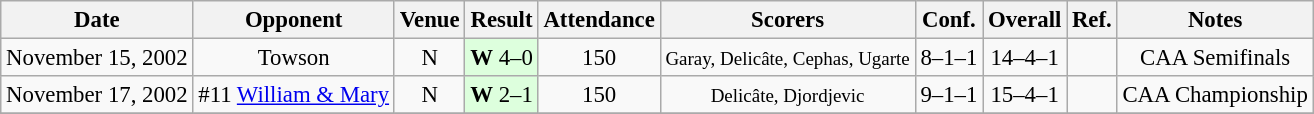<table class="wikitable" style="font-size:95%; text-align:center">
<tr>
<th>Date</th>
<th>Opponent</th>
<th>Venue</th>
<th>Result</th>
<th>Attendance</th>
<th>Scorers</th>
<th>Conf.</th>
<th>Overall</th>
<th>Ref.</th>
<th>Notes</th>
</tr>
<tr>
<td>November 15, 2002</td>
<td>Towson</td>
<td>N</td>
<td style="background:#dfd;"><strong>W</strong> 4–0</td>
<td>150</td>
<td><small>Garay, Delicâte, Cephas, Ugarte</small></td>
<td>8–1–1</td>
<td>14–4–1</td>
<td></td>
<td>CAA Semifinals</td>
</tr>
<tr>
<td>November 17, 2002</td>
<td>#11 <a href='#'>William & Mary</a></td>
<td>N</td>
<td style="background:#dfd;"><strong>W</strong> 2–1</td>
<td>150</td>
<td><small>Delicâte, Djordjevic</small></td>
<td>9–1–1</td>
<td>15–4–1</td>
<td></td>
<td>CAA Championship</td>
</tr>
<tr>
</tr>
</table>
